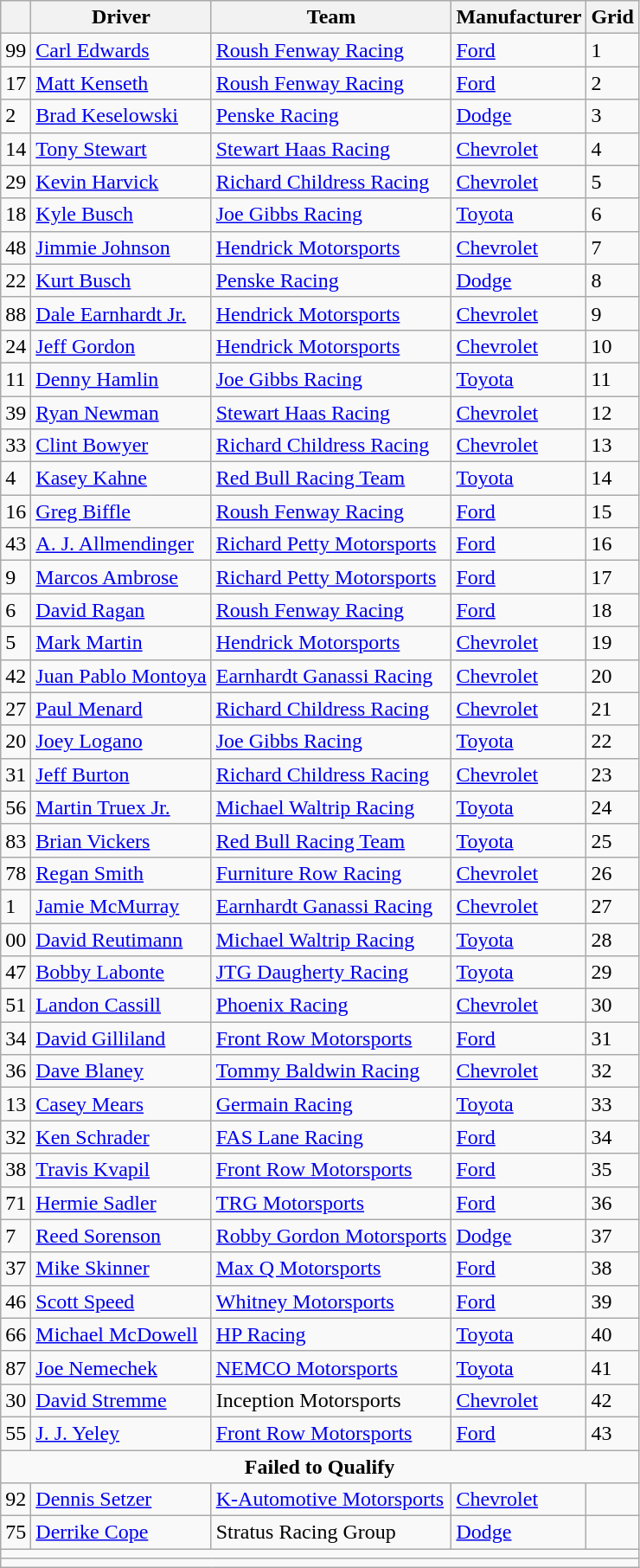<table class="wikitable">
<tr>
<th></th>
<th>Driver</th>
<th>Team</th>
<th>Manufacturer</th>
<th>Grid</th>
</tr>
<tr>
<td>99</td>
<td><a href='#'>Carl Edwards</a></td>
<td><a href='#'>Roush Fenway Racing</a></td>
<td><a href='#'>Ford</a></td>
<td>1</td>
</tr>
<tr>
<td>17</td>
<td><a href='#'>Matt Kenseth</a></td>
<td><a href='#'>Roush Fenway Racing</a></td>
<td><a href='#'>Ford</a></td>
<td>2</td>
</tr>
<tr>
<td>2</td>
<td><a href='#'>Brad Keselowski</a></td>
<td><a href='#'>Penske Racing</a></td>
<td><a href='#'>Dodge</a></td>
<td>3</td>
</tr>
<tr>
<td>14</td>
<td><a href='#'>Tony Stewart</a></td>
<td><a href='#'>Stewart Haas Racing</a></td>
<td><a href='#'>Chevrolet</a></td>
<td>4</td>
</tr>
<tr>
<td>29</td>
<td><a href='#'>Kevin Harvick</a></td>
<td><a href='#'>Richard Childress Racing</a></td>
<td><a href='#'>Chevrolet</a></td>
<td>5</td>
</tr>
<tr>
<td>18</td>
<td><a href='#'>Kyle Busch</a></td>
<td><a href='#'>Joe Gibbs Racing</a></td>
<td><a href='#'>Toyota</a></td>
<td>6</td>
</tr>
<tr>
<td>48</td>
<td><a href='#'>Jimmie Johnson</a></td>
<td><a href='#'>Hendrick Motorsports</a></td>
<td><a href='#'>Chevrolet</a></td>
<td>7</td>
</tr>
<tr>
<td>22</td>
<td><a href='#'>Kurt Busch</a></td>
<td><a href='#'>Penske Racing</a></td>
<td><a href='#'>Dodge</a></td>
<td>8</td>
</tr>
<tr>
<td>88</td>
<td><a href='#'>Dale Earnhardt Jr.</a></td>
<td><a href='#'>Hendrick Motorsports</a></td>
<td><a href='#'>Chevrolet</a></td>
<td>9</td>
</tr>
<tr>
<td>24</td>
<td><a href='#'>Jeff Gordon</a></td>
<td><a href='#'>Hendrick Motorsports</a></td>
<td><a href='#'>Chevrolet</a></td>
<td>10</td>
</tr>
<tr>
<td>11</td>
<td><a href='#'>Denny Hamlin</a></td>
<td><a href='#'>Joe Gibbs Racing</a></td>
<td><a href='#'>Toyota</a></td>
<td>11</td>
</tr>
<tr>
<td>39</td>
<td><a href='#'>Ryan Newman</a></td>
<td><a href='#'>Stewart Haas Racing</a></td>
<td><a href='#'>Chevrolet</a></td>
<td>12</td>
</tr>
<tr>
<td>33</td>
<td><a href='#'>Clint Bowyer</a></td>
<td><a href='#'>Richard Childress Racing</a></td>
<td><a href='#'>Chevrolet</a></td>
<td>13</td>
</tr>
<tr>
<td>4</td>
<td><a href='#'>Kasey Kahne</a></td>
<td><a href='#'>Red Bull Racing Team</a></td>
<td><a href='#'>Toyota</a></td>
<td>14</td>
</tr>
<tr>
<td>16</td>
<td><a href='#'>Greg Biffle</a></td>
<td><a href='#'>Roush Fenway Racing</a></td>
<td><a href='#'>Ford</a></td>
<td>15</td>
</tr>
<tr>
<td>43</td>
<td><a href='#'>A. J. Allmendinger</a></td>
<td><a href='#'>Richard Petty Motorsports</a></td>
<td><a href='#'>Ford</a></td>
<td>16</td>
</tr>
<tr>
<td>9</td>
<td><a href='#'>Marcos Ambrose</a></td>
<td><a href='#'>Richard Petty Motorsports</a></td>
<td><a href='#'>Ford</a></td>
<td>17</td>
</tr>
<tr>
<td>6</td>
<td><a href='#'>David Ragan</a></td>
<td><a href='#'>Roush Fenway Racing</a></td>
<td><a href='#'>Ford</a></td>
<td>18</td>
</tr>
<tr>
<td>5</td>
<td><a href='#'>Mark Martin</a></td>
<td><a href='#'>Hendrick Motorsports</a></td>
<td><a href='#'>Chevrolet</a></td>
<td>19</td>
</tr>
<tr>
<td>42</td>
<td><a href='#'>Juan Pablo Montoya</a></td>
<td><a href='#'>Earnhardt Ganassi Racing</a></td>
<td><a href='#'>Chevrolet</a></td>
<td>20</td>
</tr>
<tr>
<td>27</td>
<td><a href='#'>Paul Menard</a></td>
<td><a href='#'>Richard Childress Racing</a></td>
<td><a href='#'>Chevrolet</a></td>
<td>21</td>
</tr>
<tr>
<td>20</td>
<td><a href='#'>Joey Logano</a></td>
<td><a href='#'>Joe Gibbs Racing</a></td>
<td><a href='#'>Toyota</a></td>
<td>22</td>
</tr>
<tr>
<td>31</td>
<td><a href='#'>Jeff Burton</a></td>
<td><a href='#'>Richard Childress Racing</a></td>
<td><a href='#'>Chevrolet</a></td>
<td>23</td>
</tr>
<tr>
<td>56</td>
<td><a href='#'>Martin Truex Jr.</a></td>
<td><a href='#'>Michael Waltrip Racing</a></td>
<td><a href='#'>Toyota</a></td>
<td>24</td>
</tr>
<tr>
<td>83</td>
<td><a href='#'>Brian Vickers</a></td>
<td><a href='#'>Red Bull Racing Team</a></td>
<td><a href='#'>Toyota</a></td>
<td>25</td>
</tr>
<tr>
<td>78</td>
<td><a href='#'>Regan Smith</a></td>
<td><a href='#'>Furniture Row Racing</a></td>
<td><a href='#'>Chevrolet</a></td>
<td>26</td>
</tr>
<tr>
<td>1</td>
<td><a href='#'>Jamie McMurray</a></td>
<td><a href='#'>Earnhardt Ganassi Racing</a></td>
<td><a href='#'>Chevrolet</a></td>
<td>27</td>
</tr>
<tr>
<td>00</td>
<td><a href='#'>David Reutimann</a></td>
<td><a href='#'>Michael Waltrip Racing</a></td>
<td><a href='#'>Toyota</a></td>
<td>28</td>
</tr>
<tr>
<td>47</td>
<td><a href='#'>Bobby Labonte</a></td>
<td><a href='#'>JTG Daugherty Racing</a></td>
<td><a href='#'>Toyota</a></td>
<td>29</td>
</tr>
<tr>
<td>51</td>
<td><a href='#'>Landon Cassill</a></td>
<td><a href='#'>Phoenix Racing</a></td>
<td><a href='#'>Chevrolet</a></td>
<td>30</td>
</tr>
<tr>
<td>34</td>
<td><a href='#'>David Gilliland</a></td>
<td><a href='#'>Front Row Motorsports</a></td>
<td><a href='#'>Ford</a></td>
<td>31</td>
</tr>
<tr>
<td>36</td>
<td><a href='#'>Dave Blaney</a></td>
<td><a href='#'>Tommy Baldwin Racing</a></td>
<td><a href='#'>Chevrolet</a></td>
<td>32</td>
</tr>
<tr>
<td>13</td>
<td><a href='#'>Casey Mears</a></td>
<td><a href='#'>Germain Racing</a></td>
<td><a href='#'>Toyota</a></td>
<td>33</td>
</tr>
<tr>
<td>32</td>
<td><a href='#'>Ken Schrader</a></td>
<td><a href='#'>FAS Lane Racing</a></td>
<td><a href='#'>Ford</a></td>
<td>34</td>
</tr>
<tr>
<td>38</td>
<td><a href='#'>Travis Kvapil</a></td>
<td><a href='#'>Front Row Motorsports</a></td>
<td><a href='#'>Ford</a></td>
<td>35</td>
</tr>
<tr>
<td>71</td>
<td><a href='#'>Hermie Sadler</a></td>
<td><a href='#'>TRG Motorsports</a></td>
<td><a href='#'>Ford</a></td>
<td>36</td>
</tr>
<tr>
<td>7</td>
<td><a href='#'>Reed Sorenson</a></td>
<td><a href='#'>Robby Gordon Motorsports</a></td>
<td><a href='#'>Dodge</a></td>
<td>37</td>
</tr>
<tr>
<td>37</td>
<td><a href='#'>Mike Skinner</a></td>
<td><a href='#'>Max Q Motorsports</a></td>
<td><a href='#'>Ford</a></td>
<td>38</td>
</tr>
<tr>
<td>46</td>
<td><a href='#'>Scott Speed</a></td>
<td><a href='#'>Whitney Motorsports</a></td>
<td><a href='#'>Ford</a></td>
<td>39</td>
</tr>
<tr>
<td>66</td>
<td><a href='#'>Michael McDowell</a></td>
<td><a href='#'>HP Racing</a></td>
<td><a href='#'>Toyota</a></td>
<td>40</td>
</tr>
<tr>
<td>87</td>
<td><a href='#'>Joe Nemechek</a></td>
<td><a href='#'>NEMCO Motorsports</a></td>
<td><a href='#'>Toyota</a></td>
<td>41</td>
</tr>
<tr>
<td>30</td>
<td><a href='#'>David Stremme</a></td>
<td>Inception Motorsports</td>
<td><a href='#'>Chevrolet</a></td>
<td>42</td>
</tr>
<tr>
<td>55</td>
<td><a href='#'>J. J. Yeley</a></td>
<td><a href='#'>Front Row Motorsports</a></td>
<td><a href='#'>Ford</a></td>
<td>43</td>
</tr>
<tr>
<td colspan="7" style="text-align:center;"><strong>Failed to Qualify</strong></td>
</tr>
<tr>
<td>92</td>
<td><a href='#'>Dennis Setzer</a></td>
<td><a href='#'>K-Automotive Motorsports</a></td>
<td><a href='#'>Chevrolet</a></td>
<td></td>
</tr>
<tr>
<td>75</td>
<td><a href='#'>Derrike Cope</a></td>
<td>Stratus Racing Group</td>
<td><a href='#'>Dodge</a></td>
<td></td>
</tr>
<tr>
<td colspan="8"></td>
</tr>
<tr>
<td colspan="8"></td>
</tr>
</table>
